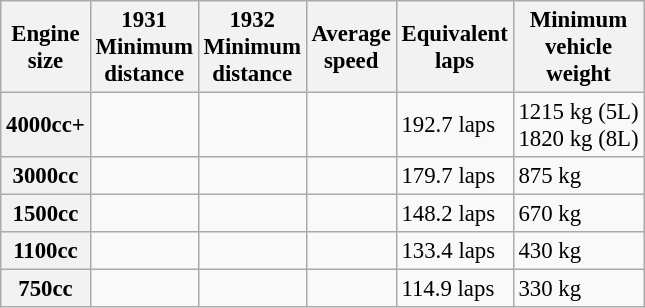<table class="wikitable" style="font-size: 95%">
<tr>
<th>Engine<br> size</th>
<th>1931<br>Minimum<br> distance</th>
<th>1932<br>Minimum<br> distance</th>
<th>Average<br> speed</th>
<th>Equivalent<br> laps</th>
<th>Minimum<br>vehicle<br> weight</th>
</tr>
<tr>
<th>4000cc+</th>
<td></td>
<td></td>
<td></td>
<td>192.7 laps</td>
<td>1215 kg (5L)<br>1820 kg (8L)</td>
</tr>
<tr>
<th>3000cc</th>
<td></td>
<td></td>
<td></td>
<td>179.7 laps</td>
<td>875 kg</td>
</tr>
<tr>
<th>1500cc</th>
<td></td>
<td></td>
<td></td>
<td>148.2 laps</td>
<td>670 kg</td>
</tr>
<tr>
<th>1100cc</th>
<td></td>
<td></td>
<td></td>
<td>133.4 laps</td>
<td>430 kg</td>
</tr>
<tr>
<th>750cc</th>
<td></td>
<td></td>
<td></td>
<td>114.9 laps</td>
<td>330 kg</td>
</tr>
</table>
